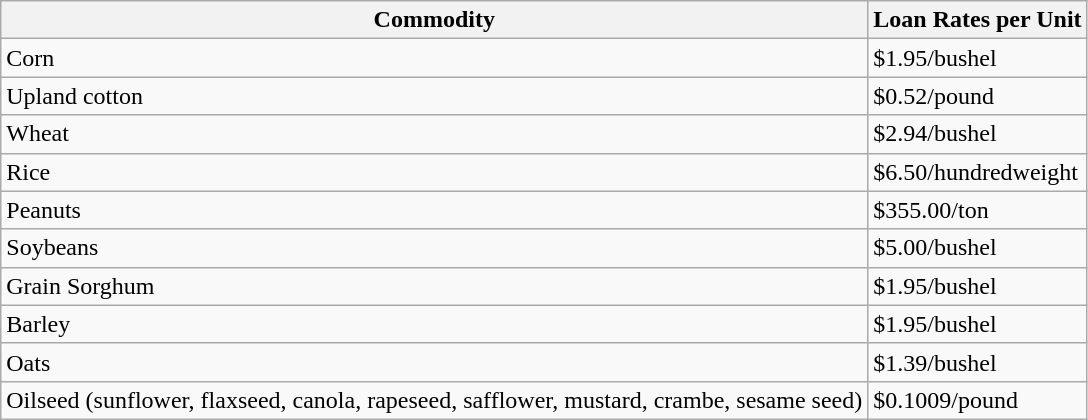<table class="wikitable sortable">
<tr>
<th>Commodity</th>
<th>Loan Rates per Unit</th>
</tr>
<tr>
<td>Corn</td>
<td>$1.95/bushel</td>
</tr>
<tr>
<td>Upland cotton</td>
<td>$0.52/pound</td>
</tr>
<tr>
<td>Wheat</td>
<td>$2.94/bushel</td>
</tr>
<tr>
<td>Rice</td>
<td>$6.50/hundredweight</td>
</tr>
<tr>
<td>Peanuts</td>
<td>$355.00/ton</td>
</tr>
<tr>
<td>Soybeans</td>
<td>$5.00/bushel</td>
</tr>
<tr>
<td>Grain Sorghum</td>
<td>$1.95/bushel</td>
</tr>
<tr>
<td>Barley</td>
<td>$1.95/bushel</td>
</tr>
<tr>
<td>Oats</td>
<td>$1.39/bushel</td>
</tr>
<tr>
<td>Oilseed (sunflower, flaxseed, canola, rapeseed, safflower, mustard, crambe, sesame seed)</td>
<td>$0.1009/pound</td>
</tr>
</table>
